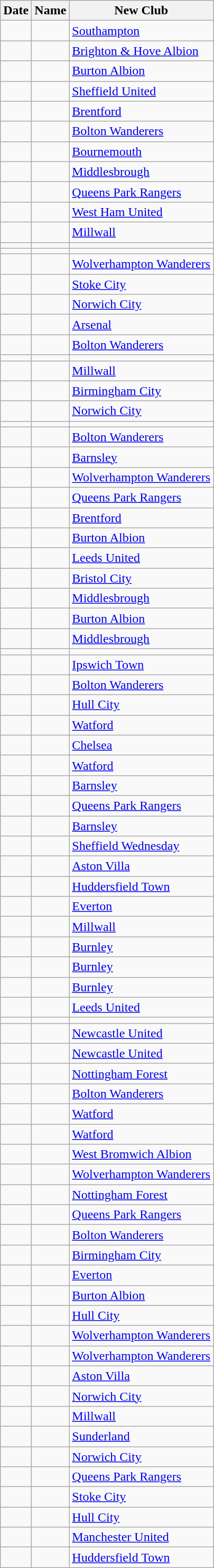<table class="wikitable sortable">
<tr>
<th>Date</th>
<th>Name</th>
<th>New Club</th>
</tr>
<tr>
<td><strong></strong></td>
<td></td>
<td><a href='#'>Southampton</a></td>
</tr>
<tr>
<td><strong></strong></td>
<td></td>
<td><a href='#'>Brighton & Hove Albion</a></td>
</tr>
<tr>
<td><strong></strong></td>
<td></td>
<td><a href='#'>Burton Albion</a></td>
</tr>
<tr>
<td><strong></strong></td>
<td></td>
<td><a href='#'>Sheffield United</a></td>
</tr>
<tr>
<td><strong></strong></td>
<td></td>
<td><a href='#'>Brentford</a></td>
</tr>
<tr>
<td><strong></strong></td>
<td></td>
<td><a href='#'>Bolton Wanderers</a></td>
</tr>
<tr>
<td><strong></strong></td>
<td></td>
<td><a href='#'>Bournemouth</a></td>
</tr>
<tr>
<td><strong></strong></td>
<td></td>
<td><a href='#'>Middlesbrough</a></td>
</tr>
<tr>
<td><strong></strong></td>
<td></td>
<td><a href='#'>Queens Park Rangers</a></td>
</tr>
<tr>
<td><strong></strong></td>
<td></td>
<td><a href='#'>West Ham United</a></td>
</tr>
<tr>
<td><strong></strong></td>
<td></td>
<td><a href='#'>Millwall</a></td>
</tr>
<tr>
<td><strong></strong></td>
<td></td>
<td></td>
</tr>
<tr>
<td><strong></strong></td>
<td></td>
<td></td>
</tr>
<tr>
<td><strong></strong></td>
<td></td>
<td><a href='#'>Wolverhampton Wanderers</a></td>
</tr>
<tr>
<td><strong></strong></td>
<td></td>
<td><a href='#'>Stoke City</a></td>
</tr>
<tr>
<td><strong></strong></td>
<td></td>
<td><a href='#'>Norwich City</a></td>
</tr>
<tr>
<td><strong></strong></td>
<td></td>
<td><a href='#'>Arsenal</a></td>
</tr>
<tr>
<td><strong></strong></td>
<td></td>
<td><a href='#'>Bolton Wanderers</a></td>
</tr>
<tr>
<td><strong></strong></td>
<td></td>
<td></td>
</tr>
<tr>
<td><strong></strong></td>
<td></td>
<td><a href='#'>Millwall</a></td>
</tr>
<tr>
<td><strong></strong></td>
<td></td>
<td><a href='#'>Birmingham City</a></td>
</tr>
<tr>
<td><strong></strong></td>
<td></td>
<td><a href='#'>Norwich City</a></td>
</tr>
<tr>
<td><strong></strong></td>
<td></td>
<td></td>
</tr>
<tr>
<td><strong></strong></td>
<td></td>
<td><a href='#'>Bolton Wanderers</a></td>
</tr>
<tr>
<td><strong></strong></td>
<td></td>
<td><a href='#'>Barnsley</a></td>
</tr>
<tr>
<td><strong></strong></td>
<td></td>
<td><a href='#'>Wolverhampton Wanderers</a></td>
</tr>
<tr>
<td><strong></strong></td>
<td></td>
<td><a href='#'>Queens Park Rangers</a></td>
</tr>
<tr>
<td><strong></strong></td>
<td></td>
<td><a href='#'>Brentford</a></td>
</tr>
<tr>
<td><strong></strong></td>
<td></td>
<td><a href='#'>Burton Albion</a></td>
</tr>
<tr>
<td><strong></strong></td>
<td></td>
<td><a href='#'>Leeds United</a></td>
</tr>
<tr>
<td><strong></strong></td>
<td></td>
<td><a href='#'>Bristol City</a></td>
</tr>
<tr>
<td><strong></strong></td>
<td></td>
<td><a href='#'>Middlesbrough</a></td>
</tr>
<tr>
<td><strong></strong></td>
<td></td>
<td><a href='#'>Burton Albion</a></td>
</tr>
<tr>
<td><strong></strong></td>
<td></td>
<td><a href='#'>Middlesbrough</a></td>
</tr>
<tr>
<td><strong></strong></td>
<td></td>
<td></td>
</tr>
<tr>
<td><strong></strong></td>
<td></td>
<td><a href='#'>Ipswich Town</a></td>
</tr>
<tr>
<td><strong></strong></td>
<td></td>
<td><a href='#'>Bolton Wanderers</a></td>
</tr>
<tr>
<td><strong></strong></td>
<td></td>
<td><a href='#'>Hull City</a></td>
</tr>
<tr>
<td><strong></strong></td>
<td></td>
<td><a href='#'>Watford</a></td>
</tr>
<tr>
<td><strong></strong></td>
<td></td>
<td><a href='#'>Chelsea</a></td>
</tr>
<tr>
<td><strong></strong></td>
<td></td>
<td><a href='#'>Watford</a></td>
</tr>
<tr>
<td><strong></strong></td>
<td></td>
<td><a href='#'>Barnsley</a></td>
</tr>
<tr>
<td><strong></strong></td>
<td></td>
<td><a href='#'>Queens Park Rangers</a></td>
</tr>
<tr>
<td><strong></strong></td>
<td></td>
<td><a href='#'>Barnsley</a></td>
</tr>
<tr>
<td><strong></strong></td>
<td></td>
<td><a href='#'>Sheffield Wednesday</a></td>
</tr>
<tr>
<td><strong></strong></td>
<td></td>
<td><a href='#'>Aston Villa</a></td>
</tr>
<tr>
<td><strong></strong></td>
<td></td>
<td><a href='#'>Huddersfield Town</a></td>
</tr>
<tr>
<td><strong></strong></td>
<td></td>
<td><a href='#'>Everton</a></td>
</tr>
<tr>
<td><strong></strong></td>
<td></td>
<td><a href='#'>Millwall</a></td>
</tr>
<tr>
<td><strong></strong></td>
<td></td>
<td><a href='#'>Burnley</a></td>
</tr>
<tr>
<td><strong></strong></td>
<td></td>
<td><a href='#'>Burnley</a></td>
</tr>
<tr>
<td><strong></strong></td>
<td></td>
<td><a href='#'>Burnley</a></td>
</tr>
<tr>
<td><strong></strong></td>
<td></td>
<td><a href='#'>Leeds United</a></td>
</tr>
<tr>
<td><strong></strong></td>
<td></td>
<td></td>
</tr>
<tr>
<td><strong></strong></td>
<td></td>
<td><a href='#'>Newcastle United</a></td>
</tr>
<tr>
<td><strong></strong></td>
<td></td>
<td><a href='#'>Newcastle United</a></td>
</tr>
<tr>
<td><strong></strong></td>
<td></td>
<td><a href='#'>Nottingham Forest</a></td>
</tr>
<tr>
<td><strong></strong></td>
<td></td>
<td><a href='#'>Bolton Wanderers</a></td>
</tr>
<tr>
<td><strong></strong></td>
<td></td>
<td><a href='#'>Watford</a></td>
</tr>
<tr>
<td><strong></strong></td>
<td></td>
<td><a href='#'>Watford</a></td>
</tr>
<tr>
<td><strong></strong></td>
<td></td>
<td><a href='#'>West Bromwich Albion</a></td>
</tr>
<tr>
<td><strong></strong></td>
<td></td>
<td><a href='#'>Wolverhampton Wanderers</a></td>
</tr>
<tr>
<td><strong></strong></td>
<td></td>
<td><a href='#'>Nottingham Forest</a></td>
</tr>
<tr>
<td><strong></strong></td>
<td></td>
<td><a href='#'>Queens Park Rangers</a></td>
</tr>
<tr>
<td><strong></strong></td>
<td></td>
<td><a href='#'>Bolton Wanderers</a></td>
</tr>
<tr>
<td><strong></strong></td>
<td></td>
<td><a href='#'>Birmingham City</a></td>
</tr>
<tr>
<td><strong></strong></td>
<td></td>
<td><a href='#'>Everton</a></td>
</tr>
<tr>
<td><strong></strong></td>
<td></td>
<td><a href='#'>Burton Albion</a></td>
</tr>
<tr>
<td><strong></strong></td>
<td></td>
<td><a href='#'>Hull City</a></td>
</tr>
<tr>
<td><strong></strong></td>
<td></td>
<td><a href='#'>Wolverhampton Wanderers</a></td>
</tr>
<tr>
<td><strong></strong></td>
<td></td>
<td><a href='#'>Wolverhampton Wanderers</a></td>
</tr>
<tr>
<td><strong></strong></td>
<td></td>
<td><a href='#'>Aston Villa</a></td>
</tr>
<tr>
<td><strong></strong></td>
<td></td>
<td><a href='#'>Norwich City</a></td>
</tr>
<tr>
<td><strong></strong></td>
<td></td>
<td><a href='#'>Millwall</a></td>
</tr>
<tr>
<td><strong></strong></td>
<td></td>
<td><a href='#'>Sunderland</a></td>
</tr>
<tr>
<td><strong></strong></td>
<td></td>
<td><a href='#'>Norwich City</a></td>
</tr>
<tr>
<td><strong></strong></td>
<td></td>
<td><a href='#'>Queens Park Rangers</a></td>
</tr>
<tr>
<td><strong></strong></td>
<td></td>
<td><a href='#'>Stoke City</a></td>
</tr>
<tr>
<td><strong></strong></td>
<td></td>
<td><a href='#'>Hull City</a></td>
</tr>
<tr>
<td><strong></strong></td>
<td></td>
<td><a href='#'>Manchester United</a></td>
</tr>
<tr>
<td><strong></strong></td>
<td></td>
<td><a href='#'>Huddersfield Town</a></td>
</tr>
</table>
